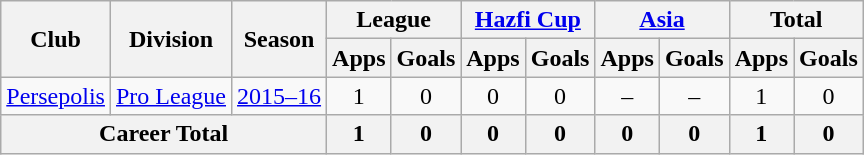<table class="wikitable" style="text-align: center;">
<tr>
<th rowspan="2">Club</th>
<th rowspan="2">Division</th>
<th rowspan="2">Season</th>
<th colspan="2">League</th>
<th colspan="2"><a href='#'>Hazfi Cup</a></th>
<th colspan="2"><a href='#'>Asia</a></th>
<th colspan="2">Total</th>
</tr>
<tr>
<th>Apps</th>
<th>Goals</th>
<th>Apps</th>
<th>Goals</th>
<th>Apps</th>
<th>Goals</th>
<th>Apps</th>
<th>Goals</th>
</tr>
<tr>
<td><a href='#'>Persepolis</a></td>
<td><a href='#'>Pro League</a></td>
<td><a href='#'>2015–16</a></td>
<td>1</td>
<td>0</td>
<td>0</td>
<td>0</td>
<td>–</td>
<td>–</td>
<td>1</td>
<td>0</td>
</tr>
<tr>
<th colspan=3>Career Total</th>
<th>1</th>
<th>0</th>
<th>0</th>
<th>0</th>
<th>0</th>
<th>0</th>
<th>1</th>
<th>0</th>
</tr>
</table>
